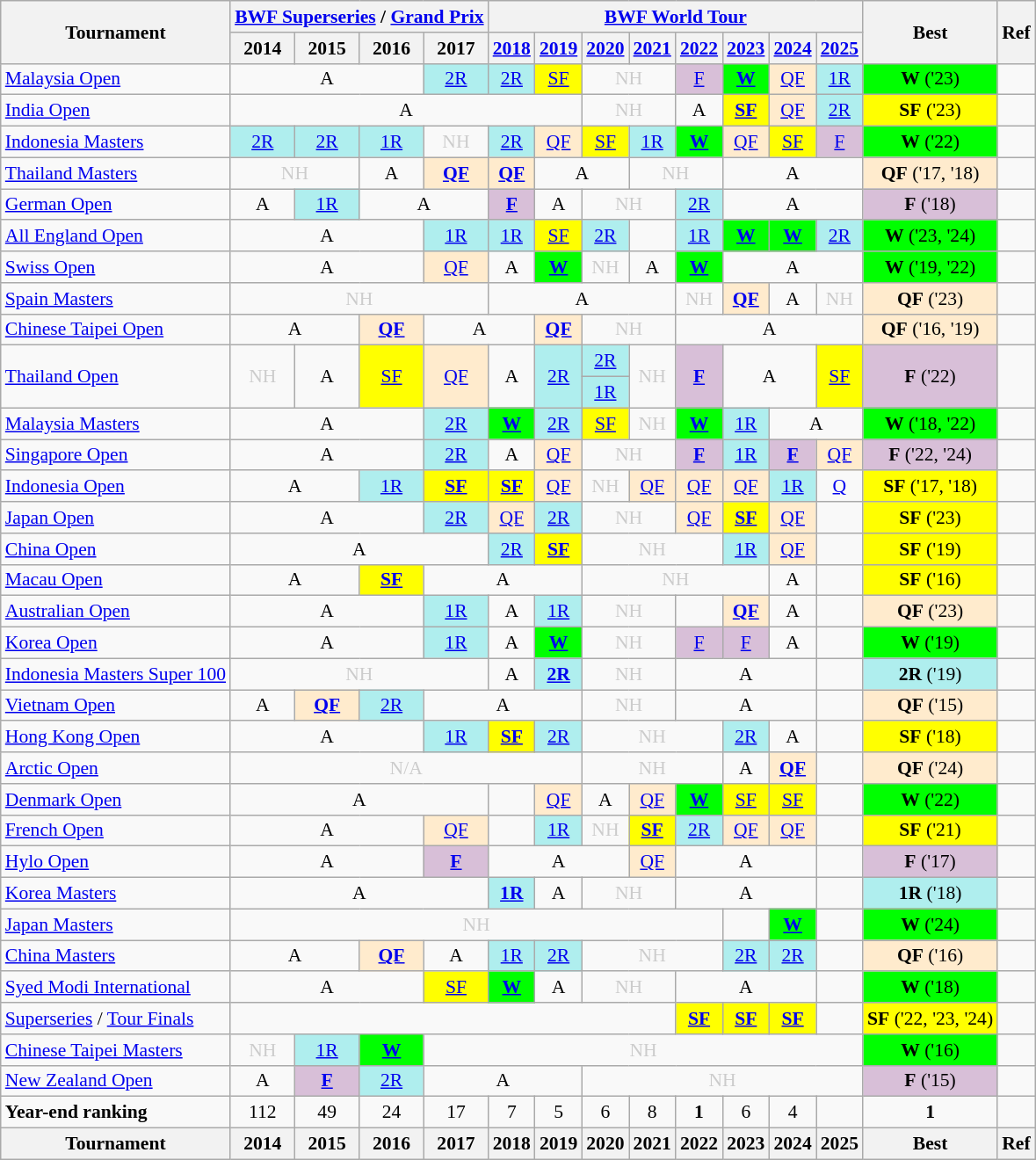<table class="wikitable" style="font-size: 90%; text-align:center">
<tr>
<th rowspan="2">Tournament</th>
<th colspan="4"><a href='#'>BWF Superseries</a> / <a href='#'>Grand Prix</a></th>
<th colspan="8"><a href='#'>BWF World Tour</a></th>
<th rowspan="2">Best</th>
<th rowspan="2">Ref</th>
</tr>
<tr>
<th>2014</th>
<th>2015</th>
<th>2016</th>
<th>2017</th>
<th><a href='#'>2018</a></th>
<th><a href='#'>2019</a></th>
<th><a href='#'>2020</a></th>
<th><a href='#'>2021</a></th>
<th><a href='#'>2022</a></th>
<th><a href='#'>2023</a></th>
<th><a href='#'>2024</a></th>
<th><a href='#'>2025</a></th>
</tr>
<tr>
<td align=left><a href='#'>Malaysia Open</a></td>
<td colspan="3">A</td>
<td bgcolor=AFEEEE><a href='#'>2R</a></td>
<td bgcolor=AFEEEE><a href='#'>2R</a></td>
<td bgcolor=FFFF00><a href='#'>SF</a></td>
<td colspan="2" style=color:#ccc>NH</td>
<td bgcolor=D8BFD8><a href='#'>F</a></td>
<td bgcolor=00FF00><strong><a href='#'>W</a></strong></td>
<td bgcolor=FFEBCD><a href='#'>QF</a></td>
<td bgcolor=AFEEEE><a href='#'>1R</a></td>
<td bgcolor=00FF00><strong>W</strong> ('23)</td>
<td></td>
</tr>
<tr>
<td align=left><a href='#'>India Open</a></td>
<td colspan="6">A</td>
<td colspan="2" style=color:#ccc>NH</td>
<td>A</td>
<td bgcolor=FFFF00><strong><a href='#'>SF</a></strong></td>
<td bgcolor=FFEBCD><a href='#'>QF</a></td>
<td bgcolor=AFEEEE><a href='#'>2R</a></td>
<td bgcolor=FFFF00><strong>SF</strong> ('23)</td>
<td></td>
</tr>
<tr>
<td align=left><a href='#'>Indonesia Masters</a></td>
<td bgcolor=AFEEEE><a href='#'>2R</a></td>
<td bgcolor=AFEEEE><a href='#'>2R</a></td>
<td bgcolor=AFEEEE><a href='#'>1R</a></td>
<td style=color:#ccc>NH</td>
<td bgcolor=AFEEEE><a href='#'>2R</a></td>
<td bgcolor=FFEBCD><a href='#'>QF</a></td>
<td bgcolor=FFFF00><a href='#'>SF</a></td>
<td bgcolor=AFEEEE><a href='#'>1R</a></td>
<td bgcolor=00FF00><strong><a href='#'>W</a></strong></td>
<td bgcolor=FFEBCD><a href='#'>QF</a></td>
<td bgcolor=FFFF00><a href='#'>SF</a></td>
<td bgcolor=D8BFD8><a href='#'>F</a></td>
<td bgcolor=00FF00><strong>W</strong> ('22)</td>
<td></td>
</tr>
<tr>
<td align=left><a href='#'>Thailand Masters</a></td>
<td colspan="2" style=color:#ccc>NH</td>
<td>A</td>
<td bgcolor=FFEBCD><strong><a href='#'>QF</a></strong></td>
<td bgcolor=FFEBCD><strong><a href='#'>QF</a></strong></td>
<td colspan="2">A</td>
<td colspan="2" style=color:#ccc>NH</td>
<td colspan="3">A</td>
<td bgcolor=FFEBCD><strong>QF</strong> ('17, '18)</td>
<td></td>
</tr>
<tr>
<td align=left><a href='#'>German Open</a></td>
<td>A</td>
<td bgcolor=AFEEEE><a href='#'>1R</a></td>
<td colspan="2">A</td>
<td bgcolor=D8BFD8><strong><a href='#'>F</a></strong></td>
<td>A</td>
<td colspan=2 style=color:#ccc>NH</td>
<td bgcolor=AFEEEE><a href='#'>2R</a></td>
<td colspan="3">A</td>
<td bgcolor=D8BFD8><strong>F</strong> ('18)</td>
<td></td>
</tr>
<tr>
<td align=left><a href='#'>All England Open</a></td>
<td colspan="3">A</td>
<td bgcolor=AFEEEE><a href='#'>1R</a></td>
<td bgcolor=AFEEEE><a href='#'>1R</a></td>
<td bgcolor=FFFF00><a href='#'>SF</a></td>
<td bgcolor=AFEEEE><a href='#'>2R</a></td>
<td><a href='#'></a></td>
<td bgcolor=AFEEEE><a href='#'>1R</a></td>
<td bgcolor=00FF00><strong><a href='#'>W</a></strong></td>
<td bgcolor=00FF00><strong><a href='#'>W</a></strong></td>
<td bgcolor=AFEEEE><a href='#'>2R</a></td>
<td bgcolor=00FF00><strong>W</strong> ('23, '24)</td>
<td></td>
</tr>
<tr>
<td align=left><a href='#'>Swiss Open</a></td>
<td colspan="3">A</td>
<td bgcolor=FFEBCD><a href='#'>QF</a></td>
<td>A</td>
<td bgcolor=00FF00><a href='#'><strong>W</strong></a></td>
<td style=color:#ccc>NH</td>
<td>A</td>
<td bgcolor=00FF00><strong><a href='#'>W</a></strong></td>
<td colspan="3">A</td>
<td bgcolor=00FF00><strong>W</strong> ('19, '22)</td>
<td></td>
</tr>
<tr>
<td align=left><a href='#'>Spain Masters</a></td>
<td colspan="4" style=color:#ccc>NH</td>
<td colspan="4">A</td>
<td 2022; style=color:#ccc>NH</td>
<td bgcolor=FFEBCD><strong><a href='#'>QF</a></strong></td>
<td>A</td>
<td 2025; style=color:#ccc>NH</td>
<td bgcolor=FFEBCD><strong>QF</strong> ('23)</td>
<td></td>
</tr>
<tr>
<td align=left><a href='#'>Chinese Taipei Open</a></td>
<td colspan="2">A</td>
<td bgcolor=FFEBCD><a href='#'><strong>QF</strong></a></td>
<td colspan="2">A</td>
<td bgcolor=FFEBCD><a href='#'><strong>QF</strong></a></td>
<td colspan="2" style=color:#ccc>NH</td>
<td colspan="4">A</td>
<td bgcolor=FFEBCD><strong>QF</strong> ('16, '19)</td>
<td></td>
</tr>
<tr>
<td rowspan="2" align=left><a href='#'>Thailand Open</a></td>
<td rowspan="2" style=color:#ccc>NH</td>
<td rowspan="2">A</td>
<td rowspan="2" bgcolor=FFFF00><a href='#'>SF</a></td>
<td rowspan="2" bgcolor=FFEBCD><a href='#'>QF</a></td>
<td rowspan="2">A</td>
<td rowspan="2" bgcolor=AFEEEE><a href='#'>2R</a></td>
<td bgcolor=AFEEEE><a href='#'>2R</a></td>
<td rowspan="2" style=color:#ccc>NH</td>
<td rowspan="2" bgcolor=D8BFD8><strong><a href='#'>F</a></strong></td>
<td rowspan="2" colspan="2">A</td>
<td rowspan="2" bgcolor=FFFF00><a href='#'>SF</a></td>
<td rowspan="2" bgcolor=D8BFD8><strong>F</strong> ('22)</td>
<td rowspan="2"></td>
</tr>
<tr>
<td bgcolor=AFEEEE><a href='#'>1R</a></td>
</tr>
<tr>
<td align=left><a href='#'>Malaysia Masters</a></td>
<td colspan="3">A</td>
<td bgcolor=AFEEEE><a href='#'>2R</a></td>
<td bgcolor=00FF00><strong><a href='#'>W</a></strong></td>
<td bgcolor=AFEEEE><a href='#'>2R</a></td>
<td bgcolor=FFFF00><a href='#'>SF</a></td>
<td style=color:#ccc>NH</td>
<td bgcolor=00FF00><strong><a href='#'>W</a></strong></td>
<td bgcolor=AFEEEE><a href='#'>1R</a></td>
<td colspan="2">A</td>
<td bgcolor=00FF00><strong>W</strong> ('18, '22)</td>
<td></td>
</tr>
<tr>
<td align=left><a href='#'>Singapore Open</a></td>
<td colspan="3">A</td>
<td bgcolor=AFEEEE><a href='#'>2R</a></td>
<td>A</td>
<td bgcolor=FFEBCD><a href='#'>QF</a></td>
<td colspan="2" style=color:#ccc>NH</td>
<td bgcolor=D8BFD8><strong><a href='#'>F</a></strong></td>
<td bgcolor=AFEEEE><a href='#'>1R</a></td>
<td bgcolor=D8BFD8><strong><a href='#'>F</a></strong></td>
<td bgcolor=FFEBCD><a href='#'>QF</a></td>
<td bgcolor=D8BFD8><strong>F</strong> ('22, '24)</td>
<td></td>
</tr>
<tr>
<td align=left><a href='#'>Indonesia Open</a></td>
<td colspan="2">A</td>
<td bgcolor=AFEEEE><a href='#'>1R</a></td>
<td bgcolor=FFFF00><a href='#'><strong>SF</strong></a></td>
<td bgcolor=FFFF00><a href='#'><strong>SF</strong></a></td>
<td bgcolor=FFEBCD><a href='#'>QF</a></td>
<td style=color:#ccc>NH</td>
<td bgcolor=FFEBCD><a href='#'>QF</a></td>
<td bgcolor=FFEBCD><a href='#'>QF</a></td>
<td bgcolor=FFEBCD><a href='#'>QF</a></td>
<td bgcolor=AFEEEE><a href='#'>1R</a></td>
<td><a href='#'>Q</a></td>
<td bgcolor=FFFF00><strong>SF</strong> ('17, '18)</td>
<td></td>
</tr>
<tr>
<td align=left><a href='#'>Japan Open</a></td>
<td colspan="3">A</td>
<td bgcolor=AFEEEE><a href='#'>2R</a></td>
<td bgcolor=FFEBCD><a href='#'>QF</a></td>
<td bgcolor=AFEEEE><a href='#'>2R</a></td>
<td colspan="2" style=color:#ccc>NH</td>
<td bgcolor=FFEBCD><a href='#'>QF</a></td>
<td bgcolor=FFFF00><strong><a href='#'>SF</a></strong></td>
<td bgcolor=FFEBCD><a href='#'>QF</a></td>
<td></td>
<td bgcolor=FFFF00><strong>SF</strong> ('23)</td>
<td></td>
</tr>
<tr>
<td align=left><a href='#'>China Open</a></td>
<td colspan="4">A</td>
<td bgcolor=AFEEEE><a href='#'>2R</a></td>
<td bgcolor=FFFF00><a href='#'><strong>SF</strong></a></td>
<td colspan="3" style=color:#ccc>NH</td>
<td bgcolor=AFEEEE><a href='#'>1R</a></td>
<td bgcolor=FFEBCD><a href='#'>QF</a></td>
<td></td>
<td bgcolor=FFFF00><strong>SF</strong> ('19)</td>
<td></td>
</tr>
<tr>
<td align=left><a href='#'>Macau Open</a></td>
<td colspan="2">A</td>
<td bgcolor=FFFF00><a href='#'><strong>SF</strong></a></td>
<td colspan="3">A</td>
<td colspan="4" style=color:#ccc>NH</td>
<td>A</td>
<td></td>
<td bgcolor=FFFF00><strong>SF</strong> ('16)</td>
<td></td>
</tr>
<tr>
<td align=left><a href='#'>Australian Open</a></td>
<td colspan="3">A</td>
<td bgcolor=AFEEEE><a href='#'>1R</a></td>
<td>A</td>
<td bgcolor=AFEEEE><a href='#'>1R</a></td>
<td colspan="2" style=color:#ccc>NH</td>
<td><a href='#'></a></td>
<td bgcolor=FFEBCD><strong><a href='#'>QF</a></strong></td>
<td>A</td>
<td></td>
<td bgcolor=FFEBCD><strong>QF</strong> ('23)</td>
<td></td>
</tr>
<tr>
<td align=left><a href='#'>Korea Open</a></td>
<td colspan="3">A</td>
<td bgcolor=AFEEEE><a href='#'>1R</a></td>
<td>A</td>
<td bgcolor=00FF00><a href='#'><strong>W</strong></a></td>
<td colspan="2" style=color:#ccc>NH</td>
<td bgcolor=D8BFD8><a href='#'>F</a></td>
<td bgcolor=D8BFD8><a href='#'>F</a></td>
<td>A</td>
<td></td>
<td bgcolor=00FF00><strong>W</strong> ('19)</td>
<td></td>
</tr>
<tr>
<td align=left><a href='#'>Indonesia Masters Super 100</a></td>
<td colspan="4" style=color:#ccc>NH</td>
<td>A</td>
<td bgcolor=AFEEEE><a href='#'><strong>2R</strong></a></td>
<td colspan=2 style=color:#ccc>NH</td>
<td colspan="3">A</td>
<td></td>
<td bgcolor=AFEEEE><strong>2R</strong> ('19)</td>
<td></td>
</tr>
<tr>
<td align=left><a href='#'>Vietnam Open</a></td>
<td>A</td>
<td bgcolor=FFEBCD><a href='#'><strong>QF</strong></a></td>
<td bgcolor=AFEEEE><a href='#'>2R</a></td>
<td colspan="3">A</td>
<td colspan="2" style=color:#ccc>NH</td>
<td colspan="3">A</td>
<td></td>
<td bgcolor=FFEBCD><strong>QF</strong> ('15)</td>
<td></td>
</tr>
<tr>
<td align=left><a href='#'>Hong Kong Open</a></td>
<td colspan="3">A</td>
<td bgcolor=AFEEEE><a href='#'>1R</a></td>
<td bgcolor=FFFF00><a href='#'><strong>SF</strong></a></td>
<td bgcolor=AFEEEE><a href='#'>2R</a></td>
<td colspan="3" style=color:#ccc>NH</td>
<td bgcolor=AFEEEE><a href='#'>2R</a></td>
<td>A</td>
<td></td>
<td bgcolor=FFFF00><strong>SF</strong> ('18)</td>
<td></td>
</tr>
<tr>
<td align=left><a href='#'>Arctic Open</a></td>
<td colspan="6" style=color:#ccc>N/A</td>
<td colspan="3" style=color:#ccc>NH</td>
<td>A</td>
<td bgcolor=FFEBCD><strong><a href='#'>QF</a></strong></td>
<td></td>
<td bgcolor=FFEBCD><strong>QF</strong> ('24)</td>
<td></td>
</tr>
<tr>
<td align=left><a href='#'>Denmark Open</a></td>
<td colspan="4">A</td>
<td><a href='#'></a></td>
<td bgcolor=FFEBCD><a href='#'>QF</a></td>
<td>A</td>
<td bgcolor=FFEBCD><a href='#'>QF</a></td>
<td bgcolor=00FF00><strong><a href='#'>W</a></strong></td>
<td bgcolor=FFFF00><a href='#'>SF</a></td>
<td bgcolor=FFFF00><a href='#'>SF</a></td>
<td></td>
<td bgcolor=00FF00><strong>W</strong> ('22)</td>
<td></td>
</tr>
<tr>
<td align=left><a href='#'>French Open</a></td>
<td colspan="3">A</td>
<td bgcolor=FFEBCD><a href='#'>QF</a></td>
<td><a href='#'></a></td>
<td bgcolor=AFEEEE><a href='#'>1R</a></td>
<td style=color:#ccc>NH</td>
<td bgcolor=FFFF00><strong><a href='#'>SF</a></strong></td>
<td bgcolor=AFEEEE><a href='#'>2R</a></td>
<td bgcolor=FFEBCD><a href='#'>QF</a></td>
<td bgcolor=FFEBCD><a href='#'>QF</a></td>
<td></td>
<td bgcolor=FFFF00><strong>SF</strong> ('21)</td>
<td></td>
</tr>
<tr>
<td align=left><a href='#'>Hylo Open</a></td>
<td colspan="3">A</td>
<td bgcolor=D8BFD8><a href='#'><strong>F</strong></a></td>
<td colspan="3">A</td>
<td bgcolor=FFEBCD><a href='#'>QF</a></td>
<td colspan="3">A</td>
<td></td>
<td bgcolor=D8BFD8><strong>F</strong> ('17)</td>
<td></td>
</tr>
<tr>
<td align=left><a href='#'>Korea Masters</a></td>
<td colspan="4">A</td>
<td bgcolor=AFEEEE><a href='#'><strong>1R</strong></a></td>
<td>A</td>
<td colspan="2" style=color:#ccc>NH</td>
<td colspan="3">A</td>
<td></td>
<td bgcolor=AFEEEE><strong>1R</strong> ('18)</td>
<td></td>
</tr>
<tr>
<td align=left><a href='#'>Japan Masters</a></td>
<td colspan="9" style=color:#ccc>NH</td>
<td><a href='#'></a></td>
<td bgcolor=00FF00><strong><a href='#'>W</a></strong></td>
<td></td>
<td bgcolor=00FF00><strong>W</strong> ('24)</td>
<td></td>
</tr>
<tr>
<td align=left><a href='#'>China Masters</a></td>
<td colspan="2">A</td>
<td bgcolor=FFEBCD><a href='#'><strong>QF</strong></a></td>
<td>A</td>
<td bgcolor=AFEEEE><a href='#'>1R</a></td>
<td bgcolor=AFEEEE><a href='#'>2R</a></td>
<td colspan="3" style=color:#ccc>NH</td>
<td bgcolor=AFEEEE><a href='#'>2R</a></td>
<td bgcolor=AFEEEE><a href='#'>2R</a></td>
<td></td>
<td bgcolor=FFEBCD><strong>QF</strong> ('16)</td>
<td></td>
</tr>
<tr>
<td align=left><a href='#'>Syed Modi International</a></td>
<td colspan="3">A</td>
<td bgcolor=FFFF00><a href='#'>SF</a></td>
<td bgcolor=00FF00><a href='#'><strong>W</strong></a></td>
<td>A</td>
<td colspan="2" style=color:#ccc>NH</td>
<td colspan="3">A</td>
<td></td>
<td bgcolor=00FF00><strong>W</strong> ('18)</td>
<td></td>
</tr>
<tr>
<td align=left><a href='#'>Superseries</a> / <a href='#'>Tour Finals</a></td>
<td colspan="8"></td>
<td bgcolor=FFFF00><strong><a href='#'>SF</a></strong></td>
<td bgcolor=FFFF00><strong><a href='#'>SF</a></strong></td>
<td bgcolor=FFFF00><strong><a href='#'>SF</a></strong></td>
<td></td>
<td bgcolor=FFFF00><strong>SF</strong> ('22, '23, '24)</td>
<td></td>
</tr>
<tr>
<td align=left><a href='#'>Chinese Taipei Masters</a></td>
<td style=color:#ccc>NH</td>
<td bgcolor=AFEEEE><a href='#'>1R</a></td>
<td bgcolor=00FF00><a href='#'><strong>W</strong></a></td>
<td colspan="9" style=color:#ccc>NH</td>
<td bgcolor=00FF00><strong>W</strong> ('16)</td>
<td></td>
</tr>
<tr>
<td align=left><a href='#'>New Zealand Open</a></td>
<td>A</td>
<td bgcolor=D8BFD8><a href='#'><strong>F</strong></a></td>
<td bgcolor=AFEEEE><a href='#'>2R</a></td>
<td colspan="3">A</td>
<td colspan="6" style=color:#ccc>NH</td>
<td bgcolor=D8BFD8><strong>F</strong> ('15)</td>
<td></td>
</tr>
<tr>
<td align=left><strong>Year-end ranking</strong></td>
<td 2014;>112</td>
<td 2015;>49</td>
<td 2016;>24</td>
<td 2017;>17</td>
<td 2018;>7</td>
<td 2019;>5</td>
<td 2020;>6</td>
<td 2021;>8</td>
<td 2022;><strong>1</strong></td>
<td 2023;>6</td>
<td 2024;>4</td>
<td 2025;></td>
<td Best;><strong>1</strong></td>
<td></td>
</tr>
<tr>
<th>Tournament</th>
<th>2014</th>
<th>2015</th>
<th>2016</th>
<th>2017</th>
<th>2018</th>
<th>2019</th>
<th>2020</th>
<th>2021</th>
<th>2022</th>
<th>2023</th>
<th>2024</th>
<th>2025</th>
<th>Best</th>
<th>Ref</th>
</tr>
</table>
